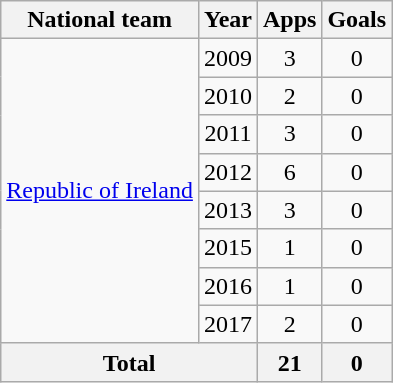<table class=wikitable style="text-align: center">
<tr>
<th>National team</th>
<th>Year</th>
<th>Apps</th>
<th>Goals</th>
</tr>
<tr>
<td rowspan="8"><a href='#'>Republic of Ireland</a></td>
<td>2009</td>
<td>3</td>
<td>0</td>
</tr>
<tr>
<td>2010</td>
<td>2</td>
<td>0</td>
</tr>
<tr>
<td>2011</td>
<td>3</td>
<td>0</td>
</tr>
<tr>
<td>2012</td>
<td>6</td>
<td>0</td>
</tr>
<tr>
<td>2013</td>
<td>3</td>
<td>0</td>
</tr>
<tr>
<td>2015</td>
<td>1</td>
<td>0</td>
</tr>
<tr>
<td>2016</td>
<td>1</td>
<td>0</td>
</tr>
<tr>
<td>2017</td>
<td>2</td>
<td>0</td>
</tr>
<tr>
<th colspan="2">Total</th>
<th>21</th>
<th>0</th>
</tr>
</table>
